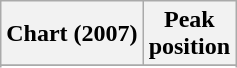<table class="wikitable plainrowheaders sortable" style="text-align:center;">
<tr>
<th scope="col">Chart (2007)</th>
<th scope="col">Peak<br>position</th>
</tr>
<tr>
</tr>
<tr>
</tr>
</table>
